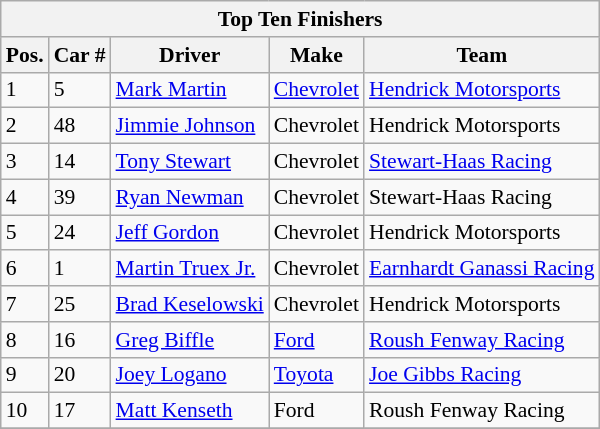<table class="wikitable" style="font-size: 90%;">
<tr>
<th colspan=9>Top Ten Finishers</th>
</tr>
<tr>
<th>Pos.</th>
<th>Car #</th>
<th>Driver</th>
<th>Make</th>
<th>Team</th>
</tr>
<tr>
<td>1</td>
<td>5</td>
<td><a href='#'>Mark Martin</a></td>
<td><a href='#'>Chevrolet</a></td>
<td><a href='#'>Hendrick Motorsports</a></td>
</tr>
<tr>
<td>2</td>
<td>48</td>
<td><a href='#'>Jimmie Johnson</a></td>
<td>Chevrolet</td>
<td>Hendrick Motorsports</td>
</tr>
<tr>
<td>3</td>
<td>14</td>
<td><a href='#'>Tony Stewart</a></td>
<td>Chevrolet</td>
<td><a href='#'>Stewart-Haas Racing</a></td>
</tr>
<tr>
<td>4</td>
<td>39</td>
<td><a href='#'>Ryan Newman</a></td>
<td>Chevrolet</td>
<td>Stewart-Haas Racing</td>
</tr>
<tr>
<td>5</td>
<td>24</td>
<td><a href='#'>Jeff Gordon</a></td>
<td>Chevrolet</td>
<td>Hendrick Motorsports</td>
</tr>
<tr>
<td>6</td>
<td>1</td>
<td><a href='#'>Martin Truex Jr.</a></td>
<td>Chevrolet</td>
<td><a href='#'>Earnhardt Ganassi Racing</a></td>
</tr>
<tr>
<td>7</td>
<td>25</td>
<td><a href='#'>Brad Keselowski</a></td>
<td>Chevrolet</td>
<td>Hendrick Motorsports</td>
</tr>
<tr>
<td>8</td>
<td>16</td>
<td><a href='#'>Greg Biffle</a></td>
<td><a href='#'>Ford</a></td>
<td><a href='#'>Roush Fenway Racing</a></td>
</tr>
<tr>
<td>9</td>
<td>20</td>
<td><a href='#'>Joey Logano</a></td>
<td><a href='#'>Toyota</a></td>
<td><a href='#'>Joe Gibbs Racing</a></td>
</tr>
<tr>
<td>10</td>
<td>17</td>
<td><a href='#'>Matt Kenseth</a></td>
<td>Ford</td>
<td>Roush Fenway Racing</td>
</tr>
<tr>
</tr>
</table>
